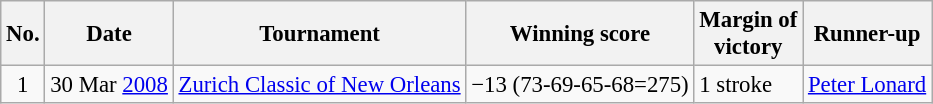<table class="wikitable" style="font-size:95%;">
<tr>
<th>No.</th>
<th>Date</th>
<th>Tournament</th>
<th>Winning score</th>
<th>Margin of<br>victory</th>
<th>Runner-up</th>
</tr>
<tr>
<td align=center>1</td>
<td align=right>30 Mar <a href='#'>2008</a></td>
<td><a href='#'>Zurich Classic of New Orleans</a></td>
<td>−13 (73-69-65-68=275)</td>
<td>1 stroke</td>
<td> <a href='#'>Peter Lonard</a></td>
</tr>
</table>
